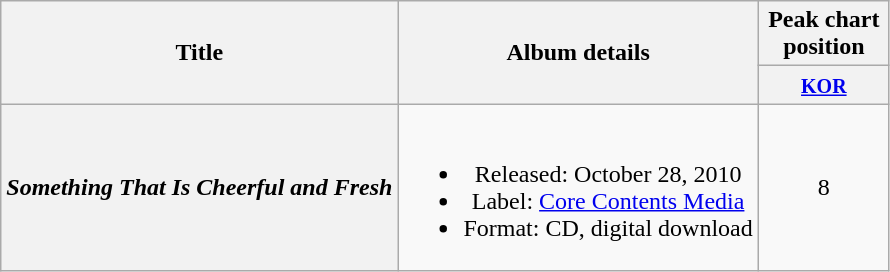<table class="wikitable plainrowheaders" style="text-align:center;">
<tr>
<th rowspan="2" scope="col">Title</th>
<th rowspan="2" scope="col">Album details</th>
<th colspan="1" scope="col" style="width:5em;">Peak chart position</th>
</tr>
<tr>
<th><small><a href='#'>KOR</a></small><br></th>
</tr>
<tr>
<th scope="row"><em>Something That Is Cheerful and Fresh</em></th>
<td><br><ul><li>Released: October 28, 2010</li><li>Label: <a href='#'>Core Contents Media</a></li><li>Format: CD, digital download</li></ul></td>
<td>8</td>
</tr>
</table>
